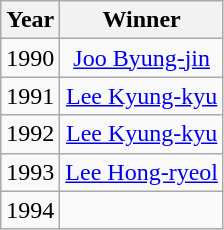<table class="wikitable sortable" style="text-align:center">
<tr>
<th>Year</th>
<th>Winner</th>
</tr>
<tr>
<td>1990</td>
<td><a href='#'>Joo Byung-jin</a></td>
</tr>
<tr>
<td>1991</td>
<td><a href='#'>Lee Kyung-kyu</a></td>
</tr>
<tr>
<td>1992</td>
<td><a href='#'>Lee Kyung-kyu</a></td>
</tr>
<tr>
<td>1993</td>
<td><a href='#'>Lee Hong-ryeol</a></td>
</tr>
<tr>
<td>1994</td>
<td></td>
</tr>
</table>
